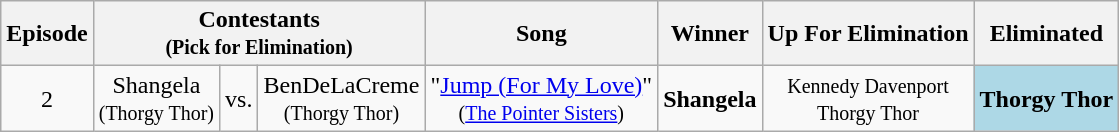<table class="wikitable" style="text-align:center" border="2">
<tr>
<th>Episode</th>
<th colspan="3">Contestants<br><small>(Pick for Elimination)</small></th>
<th>Song</th>
<th>Winner</th>
<th>Up For Elimination</th>
<th>Eliminated</th>
</tr>
<tr>
<td>2</td>
<td>Shangela<br><small>(Thorgy Thor)</small></td>
<td>vs.</td>
<td>BenDeLaCreme <br><small>(Thorgy Thor)</small></td>
<td>"<a href='#'>Jump (For My Love)</a>" <br><small>(<a href='#'>The Pointer Sisters</a>)</small></td>
<td><strong>Shangela</strong></td>
<td><small>Kennedy Davenport<br>Thorgy Thor</small></td>
<td style="background:lightblue"><strong>Thorgy Thor</strong></td>
</tr>
</table>
